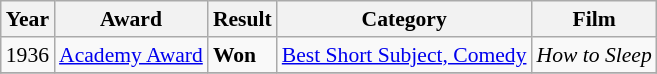<table class="wikitable" style="font-size: 90%;">
<tr>
<th>Year</th>
<th>Award</th>
<th>Result</th>
<th>Category</th>
<th>Film</th>
</tr>
<tr>
<td>1936</td>
<td><a href='#'>Academy Award</a></td>
<td><strong>Won</strong></td>
<td><a href='#'>Best Short Subject, Comedy</a></td>
<td><em>How to Sleep</em></td>
</tr>
<tr>
</tr>
</table>
